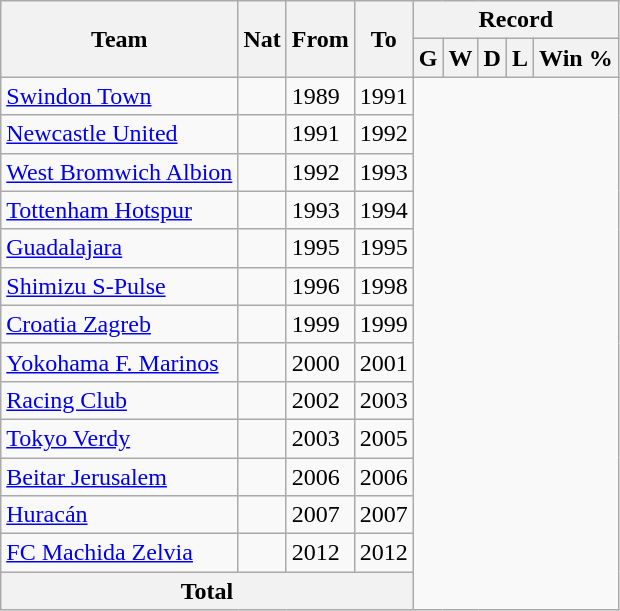<table class="wikitable" style="text-align: center">
<tr>
<th rowspan="2">Team</th>
<th rowspan="2">Nat</th>
<th rowspan="2">From</th>
<th rowspan="2">To</th>
<th colspan="5">Record</th>
</tr>
<tr>
<th>G</th>
<th>W</th>
<th>D</th>
<th>L</th>
<th>Win %</th>
</tr>
<tr>
<td align="left"><a href='#'>Swindon Town</a></td>
<td align="left"></td>
<td align="left">1989</td>
<td align="left">1991<br></td>
</tr>
<tr>
<td align="left"><a href='#'>Newcastle United</a></td>
<td align="left"></td>
<td align="left">1991</td>
<td align="left">1992<br></td>
</tr>
<tr>
<td align="left"><a href='#'>West Bromwich Albion</a></td>
<td align="left"></td>
<td align="left">1992</td>
<td align="left">1993<br></td>
</tr>
<tr>
<td align="left"><a href='#'>Tottenham Hotspur</a></td>
<td align="left"></td>
<td align="left">1993</td>
<td align="left">1994<br></td>
</tr>
<tr>
<td align="left"><a href='#'>Guadalajara</a></td>
<td align="left"></td>
<td align="left">1995</td>
<td align="left">1995<br></td>
</tr>
<tr>
<td align="left"><a href='#'>Shimizu S-Pulse</a></td>
<td align="left"></td>
<td align="left">1996</td>
<td align="left">1998<br></td>
</tr>
<tr>
<td align="left"><a href='#'>Croatia Zagreb</a></td>
<td align="left"></td>
<td align="left">1999</td>
<td align="left">1999<br></td>
</tr>
<tr>
<td align="left"><a href='#'>Yokohama F. Marinos</a></td>
<td align="left"></td>
<td align="left">2000</td>
<td align="left">2001<br></td>
</tr>
<tr>
<td align="left"><a href='#'>Racing Club</a></td>
<td align="left"></td>
<td align="left">2002</td>
<td align="left">2003<br></td>
</tr>
<tr>
<td align="left"><a href='#'>Tokyo Verdy</a></td>
<td align="left"></td>
<td align="left">2003</td>
<td align="left">2005<br></td>
</tr>
<tr>
<td align="left"><a href='#'>Beitar Jerusalem</a></td>
<td align="left"></td>
<td align="left">2006</td>
<td align="left">2006<br></td>
</tr>
<tr>
<td align="left"><a href='#'>Huracán</a></td>
<td align="left"></td>
<td align="left">2007</td>
<td align="left">2007<br></td>
</tr>
<tr>
<td align="left"><a href='#'>FC Machida Zelvia</a></td>
<td align="left"></td>
<td align="left">2012</td>
<td align="left">2012<br></td>
</tr>
<tr>
<th colspan="4">Total<br></th>
</tr>
</table>
